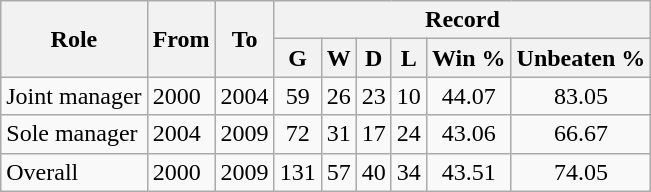<table class="wikitable" style="text-align: center">
<tr>
<th rowspan="2">Role</th>
<th rowspan="2">From</th>
<th rowspan="2">To</th>
<th colspan="6">Record</th>
</tr>
<tr>
<th>G</th>
<th>W</th>
<th>D</th>
<th>L</th>
<th>Win %</th>
<th>Unbeaten %</th>
</tr>
<tr>
<td align=left>Joint manager</td>
<td align=left>2000</td>
<td align=left>2004</td>
<td>59</td>
<td>26</td>
<td>23</td>
<td>10</td>
<td>44.07</td>
<td>83.05</td>
</tr>
<tr>
<td align=left>Sole manager</td>
<td align=left>2004</td>
<td align=left>2009</td>
<td>72</td>
<td>31</td>
<td>17</td>
<td>24</td>
<td>43.06</td>
<td>66.67</td>
</tr>
<tr>
<td align=left>Overall</td>
<td align=left>2000</td>
<td align=left>2009</td>
<td>131</td>
<td>57</td>
<td>40</td>
<td>34</td>
<td>43.51</td>
<td>74.05</td>
</tr>
</table>
